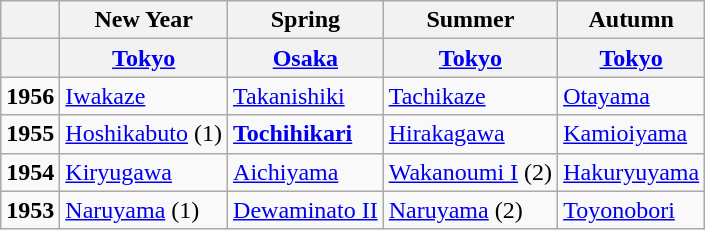<table class="wikitable">
<tr style="background:#efefef;">
<th></th>
<th>New Year</th>
<th>Spring</th>
<th>Summer</th>
<th>Autumn</th>
</tr>
<tr>
<th></th>
<th><a href='#'>Tokyo</a></th>
<th><a href='#'>Osaka</a></th>
<th><a href='#'>Tokyo</a></th>
<th><a href='#'>Tokyo</a></th>
</tr>
<tr>
<td><strong>1956</strong></td>
<td><a href='#'>Iwakaze</a></td>
<td><a href='#'>Takanishiki</a></td>
<td><a href='#'>Tachikaze</a></td>
<td><a href='#'>Otayama</a></td>
</tr>
<tr>
<td><strong>1955</strong></td>
<td><a href='#'>Hoshikabuto</a> (1)</td>
<td><strong><a href='#'>Tochihikari</a></strong></td>
<td><a href='#'>Hirakagawa</a></td>
<td><a href='#'>Kamioiyama</a></td>
</tr>
<tr>
<td><strong>1954</strong></td>
<td><a href='#'>Kiryugawa</a></td>
<td><a href='#'>Aichiyama</a></td>
<td><a href='#'>Wakanoumi I</a> (2)</td>
<td><a href='#'>Hakuryuyama</a></td>
</tr>
<tr>
<td><strong>1953</strong></td>
<td><a href='#'>Naruyama</a> (1)</td>
<td><a href='#'>Dewaminato II</a></td>
<td><a href='#'>Naruyama</a> (2)</td>
<td><a href='#'>Toyonobori</a></td>
</tr>
</table>
